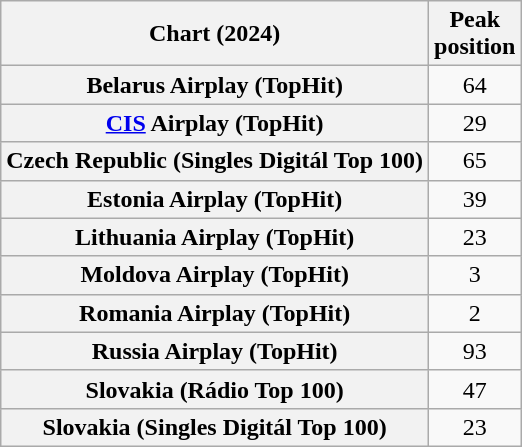<table class="wikitable plainrowheaders sortable" style="text-align:center">
<tr>
<th scope="col">Chart (2024)</th>
<th scope="col">Peak<br>position</th>
</tr>
<tr>
<th scope="row">Belarus Airplay (TopHit)</th>
<td>64</td>
</tr>
<tr>
<th scope="row"><a href='#'>CIS</a> Airplay (TopHit)</th>
<td>29</td>
</tr>
<tr>
<th scope="row">Czech Republic (Singles Digitál Top 100)</th>
<td>65</td>
</tr>
<tr>
<th scope="row">Estonia Airplay (TopHit)</th>
<td>39</td>
</tr>
<tr>
<th scope="row">Lithuania Airplay (TopHit)</th>
<td>23</td>
</tr>
<tr>
<th scope="row">Moldova Airplay (TopHit)</th>
<td>3</td>
</tr>
<tr>
<th scope="row">Romania Airplay (TopHit)</th>
<td>2</td>
</tr>
<tr>
<th scope="row">Russia Airplay (TopHit)</th>
<td>93</td>
</tr>
<tr>
<th scope="row">Slovakia (Rádio Top 100)</th>
<td>47</td>
</tr>
<tr>
<th scope="row">Slovakia (Singles Digitál Top 100)</th>
<td>23</td>
</tr>
</table>
